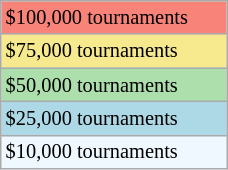<table class="wikitable" style="font-size:85%;" width=12%>
<tr bgcolor="#F88379">
<td>$100,000 tournaments</td>
</tr>
<tr bgcolor="#F7E98E">
<td>$75,000 tournaments</td>
</tr>
<tr bgcolor="#ADDFAD">
<td>$50,000 tournaments</td>
</tr>
<tr bgcolor="lightblue">
<td>$25,000 tournaments</td>
</tr>
<tr bgcolor="#f0f8ff">
<td>$10,000 tournaments</td>
</tr>
</table>
